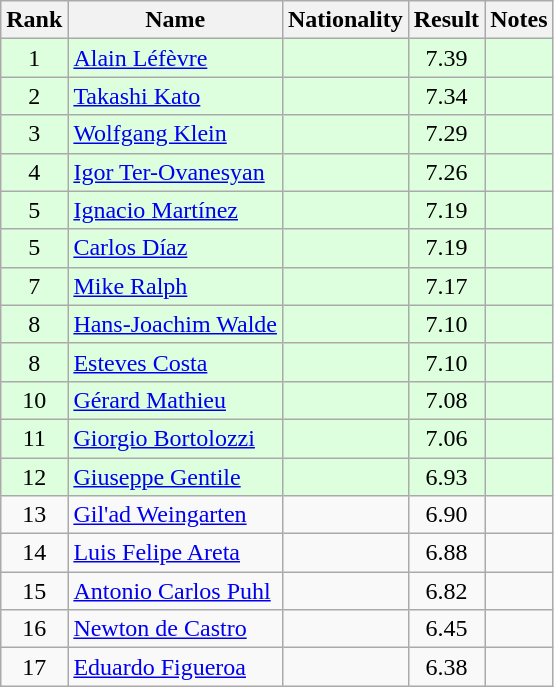<table class="wikitable sortable" style="text-align:center">
<tr>
<th>Rank</th>
<th>Name</th>
<th>Nationality</th>
<th>Result</th>
<th>Notes</th>
</tr>
<tr bgcolor=ddffdd>
<td>1</td>
<td align=left><a href='#'>Alain Léfèvre</a></td>
<td align=left></td>
<td>7.39</td>
<td></td>
</tr>
<tr bgcolor=ddffdd>
<td>2</td>
<td align=left><a href='#'>Takashi Kato</a></td>
<td align=left></td>
<td>7.34</td>
<td></td>
</tr>
<tr bgcolor=ddffdd>
<td>3</td>
<td align=left><a href='#'>Wolfgang Klein</a></td>
<td align=left></td>
<td>7.29</td>
<td></td>
</tr>
<tr bgcolor=ddffdd>
<td>4</td>
<td align=left><a href='#'>Igor Ter-Ovanesyan</a></td>
<td align=left></td>
<td>7.26</td>
<td></td>
</tr>
<tr bgcolor=ddffdd>
<td>5</td>
<td align=left><a href='#'>Ignacio Martínez</a></td>
<td align=left></td>
<td>7.19</td>
<td></td>
</tr>
<tr bgcolor=ddffdd>
<td>5</td>
<td align=left><a href='#'>Carlos Díaz</a></td>
<td align=left></td>
<td>7.19</td>
<td></td>
</tr>
<tr bgcolor=ddffdd>
<td>7</td>
<td align=left><a href='#'>Mike Ralph</a></td>
<td align=left></td>
<td>7.17</td>
<td></td>
</tr>
<tr bgcolor=ddffdd>
<td>8</td>
<td align=left><a href='#'>Hans-Joachim Walde</a></td>
<td align=left></td>
<td>7.10</td>
<td></td>
</tr>
<tr bgcolor=ddffdd>
<td>8</td>
<td align=left><a href='#'>Esteves Costa</a></td>
<td align=left></td>
<td>7.10</td>
<td></td>
</tr>
<tr bgcolor=ddffdd>
<td>10</td>
<td align=left><a href='#'>Gérard Mathieu</a></td>
<td align=left></td>
<td>7.08</td>
<td></td>
</tr>
<tr bgcolor=ddffdd>
<td>11</td>
<td align=left><a href='#'>Giorgio Bortolozzi</a></td>
<td align=left></td>
<td>7.06</td>
<td></td>
</tr>
<tr bgcolor=ddffdd>
<td>12</td>
<td align=left><a href='#'>Giuseppe Gentile</a></td>
<td align=left></td>
<td>6.93</td>
<td></td>
</tr>
<tr>
<td>13</td>
<td align=left><a href='#'>Gil'ad Weingarten</a></td>
<td align=left></td>
<td>6.90</td>
<td></td>
</tr>
<tr>
<td>14</td>
<td align=left><a href='#'>Luis Felipe Areta</a></td>
<td align=left></td>
<td>6.88</td>
<td></td>
</tr>
<tr>
<td>15</td>
<td align=left><a href='#'>Antonio Carlos Puhl</a></td>
<td align=left></td>
<td>6.82</td>
<td></td>
</tr>
<tr>
<td>16</td>
<td align=left><a href='#'>Newton de Castro</a></td>
<td align=left></td>
<td>6.45</td>
<td></td>
</tr>
<tr>
<td>17</td>
<td align=left><a href='#'>Eduardo Figueroa</a></td>
<td align=left></td>
<td>6.38</td>
<td></td>
</tr>
</table>
